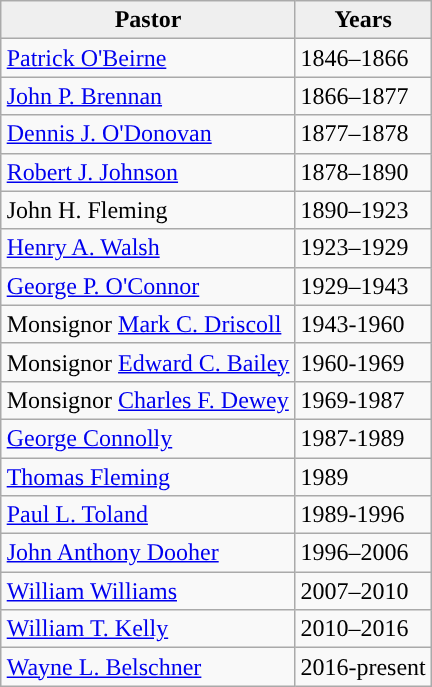<table class="wikitable" style="float: right; margin-left:1em">
<tr>
<th style="background:#efefef;">Pastor</th>
<th style="background:#efefef">Years</th>
</tr>
<tr>
<td><a href='#'>Patrick O'Beirne</a></td>
<td>1846–1866</td>
</tr>
<tr>
<td><a href='#'>John P. Brennan</a></td>
<td>1866–1877</td>
</tr>
<tr>
<td><a href='#'>Dennis J. O'Donovan</a></td>
<td>1877–1878</td>
</tr>
<tr>
<td><a href='#'>Robert J. Johnson</a></td>
<td>1878–1890</td>
</tr>
<tr>
<td>John H. Fleming</td>
<td>1890–1923</td>
</tr>
<tr>
<td><a href='#'>Henry A. Walsh</a></td>
<td>1923–1929</td>
</tr>
<tr>
<td><a href='#'>George P. O'Connor</a></td>
<td>1929–1943</td>
</tr>
<tr>
<td>Monsignor <a href='#'>Mark C. Driscoll</a></td>
<td>1943-1960</td>
</tr>
<tr>
<td>Monsignor <a href='#'>Edward C. Bailey</a></td>
<td>1960-1969</td>
</tr>
<tr>
<td>Monsignor <a href='#'>Charles F. Dewey</a></td>
<td>1969-1987</td>
</tr>
<tr>
<td><a href='#'>George Connolly</a></td>
<td>1987-1989</td>
</tr>
<tr>
<td><a href='#'>Thomas Fleming</a></td>
<td>1989</td>
</tr>
<tr>
<td><a href='#'>Paul L. Toland</a></td>
<td>1989-1996</td>
</tr>
<tr>
<td><a href='#'>John Anthony Dooher</a></td>
<td>1996–2006</td>
</tr>
<tr>
<td><a href='#'>William Williams</a></td>
<td>2007–2010</td>
</tr>
<tr>
<td><a href='#'>William T. Kelly</a></td>
<td>2010–2016</td>
</tr>
<tr>
<td><a href='#'>Wayne L. Belschner</a></td>
<td>2016-present</td>
</tr>
</table>
